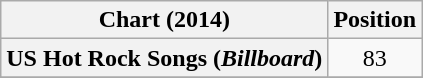<table class="wikitable plainrowheaders sortable">
<tr>
<th>Chart (2014)</th>
<th>Position</th>
</tr>
<tr>
<th scope="row">US Hot Rock Songs (<em>Billboard</em>)</th>
<td style="text-align:center;">83</td>
</tr>
<tr>
</tr>
</table>
